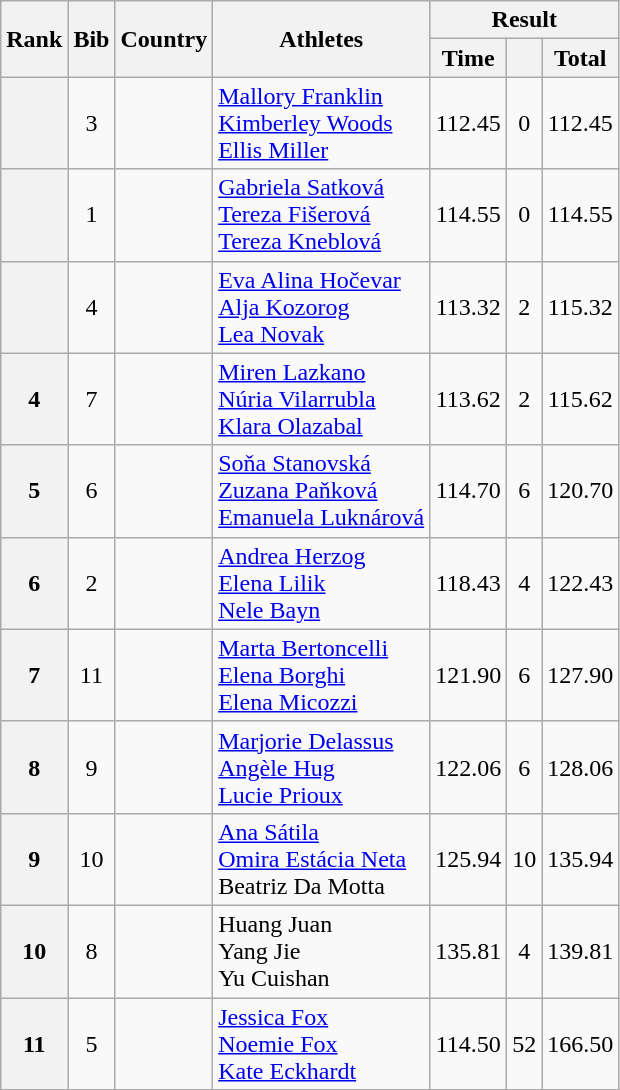<table class="wikitable" style="text-align:center">
<tr>
<th rowspan=2>Rank</th>
<th rowspan=2>Bib</th>
<th rowspan=2>Country</th>
<th rowspan=2>Athletes</th>
<th colspan=3>Result</th>
</tr>
<tr>
<th>Time</th>
<th></th>
<th>Total</th>
</tr>
<tr>
<th></th>
<td>3</td>
<td align=left></td>
<td align=left><a href='#'>Mallory Franklin</a><br><a href='#'>Kimberley Woods</a><br><a href='#'>Ellis Miller</a></td>
<td>112.45</td>
<td>0</td>
<td>112.45</td>
</tr>
<tr>
<th></th>
<td>1</td>
<td align=left></td>
<td align=left><a href='#'>Gabriela Satková</a><br><a href='#'>Tereza Fišerová</a><br><a href='#'>Tereza Kneblová</a></td>
<td>114.55</td>
<td>0</td>
<td>114.55</td>
</tr>
<tr>
<th></th>
<td>4</td>
<td align=left></td>
<td align=left><a href='#'>Eva Alina Hočevar</a><br><a href='#'>Alja Kozorog</a><br><a href='#'>Lea Novak</a></td>
<td>113.32</td>
<td>2</td>
<td>115.32</td>
</tr>
<tr>
<th>4</th>
<td>7</td>
<td align=left></td>
<td align=left><a href='#'>Miren Lazkano</a><br><a href='#'>Núria Vilarrubla</a><br><a href='#'>Klara Olazabal</a></td>
<td>113.62</td>
<td>2</td>
<td>115.62</td>
</tr>
<tr>
<th>5</th>
<td>6</td>
<td align=left></td>
<td align=left><a href='#'>Soňa Stanovská</a><br><a href='#'>Zuzana Paňková</a><br><a href='#'>Emanuela Luknárová</a></td>
<td>114.70</td>
<td>6</td>
<td>120.70</td>
</tr>
<tr>
<th>6</th>
<td>2</td>
<td align=left></td>
<td align=left><a href='#'>Andrea Herzog</a><br><a href='#'>Elena Lilik</a><br><a href='#'>Nele Bayn</a></td>
<td>118.43</td>
<td>4</td>
<td>122.43</td>
</tr>
<tr>
<th>7</th>
<td>11</td>
<td align=left></td>
<td align=left><a href='#'>Marta Bertoncelli</a><br><a href='#'>Elena Borghi</a><br><a href='#'>Elena Micozzi</a></td>
<td>121.90</td>
<td>6</td>
<td>127.90</td>
</tr>
<tr>
<th>8</th>
<td>9</td>
<td align=left></td>
<td align=left><a href='#'>Marjorie Delassus</a><br><a href='#'>Angèle Hug</a><br><a href='#'>Lucie Prioux</a></td>
<td>122.06</td>
<td>6</td>
<td>128.06</td>
</tr>
<tr>
<th>9</th>
<td>10</td>
<td align=left></td>
<td align=left><a href='#'>Ana Sátila</a><br><a href='#'>Omira Estácia Neta</a><br>Beatriz Da Motta</td>
<td>125.94</td>
<td>10</td>
<td>135.94</td>
</tr>
<tr>
<th>10</th>
<td>8</td>
<td align=left></td>
<td align=left>Huang Juan<br>Yang Jie<br>Yu Cuishan</td>
<td>135.81</td>
<td>4</td>
<td>139.81</td>
</tr>
<tr>
<th>11</th>
<td>5</td>
<td align=left></td>
<td align=left><a href='#'>Jessica Fox</a><br><a href='#'>Noemie Fox</a><br><a href='#'>Kate Eckhardt</a></td>
<td>114.50</td>
<td>52</td>
<td>166.50</td>
</tr>
</table>
